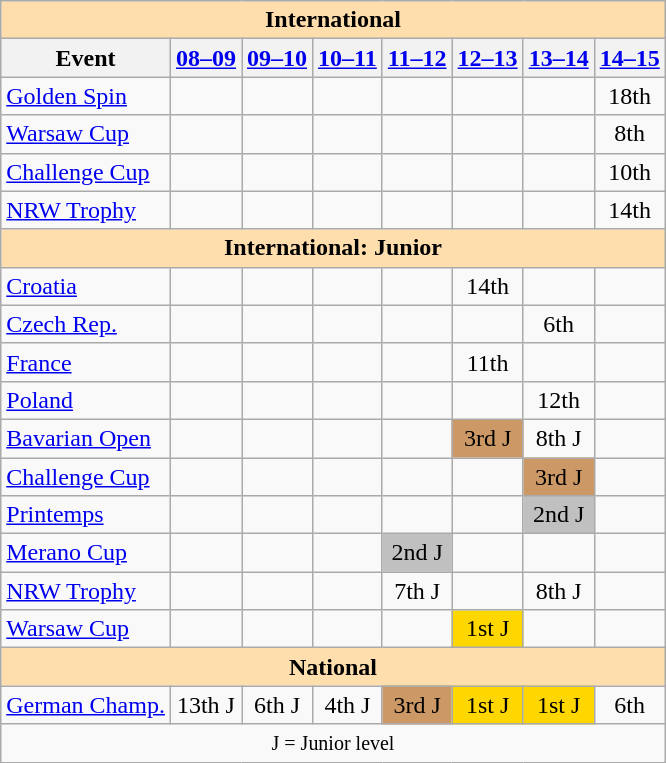<table class="wikitable" style="text-align:center">
<tr>
<th style="background-color: #ffdead; " colspan=8 align=center>International</th>
</tr>
<tr>
<th>Event</th>
<th><a href='#'>08–09</a></th>
<th><a href='#'>09–10</a></th>
<th><a href='#'>10–11</a></th>
<th><a href='#'>11–12</a></th>
<th><a href='#'>12–13</a></th>
<th><a href='#'>13–14</a></th>
<th><a href='#'>14–15</a></th>
</tr>
<tr>
<td align=left> <a href='#'>Golden Spin</a></td>
<td></td>
<td></td>
<td></td>
<td></td>
<td></td>
<td></td>
<td>18th</td>
</tr>
<tr>
<td align=left> <a href='#'>Warsaw Cup</a></td>
<td></td>
<td></td>
<td></td>
<td></td>
<td></td>
<td></td>
<td>8th</td>
</tr>
<tr>
<td align=left><a href='#'>Challenge Cup</a></td>
<td></td>
<td></td>
<td></td>
<td></td>
<td></td>
<td></td>
<td>10th</td>
</tr>
<tr>
<td align=left><a href='#'>NRW Trophy</a></td>
<td></td>
<td></td>
<td></td>
<td></td>
<td></td>
<td></td>
<td>14th</td>
</tr>
<tr>
<th style="background-color: #ffdead; " colspan=8 align=center>International: Junior</th>
</tr>
<tr>
<td align=left> <a href='#'>Croatia</a></td>
<td></td>
<td></td>
<td></td>
<td></td>
<td>14th</td>
<td></td>
<td></td>
</tr>
<tr>
<td align=left> <a href='#'>Czech Rep.</a></td>
<td></td>
<td></td>
<td></td>
<td></td>
<td></td>
<td>6th</td>
<td></td>
</tr>
<tr>
<td align=left> <a href='#'>France</a></td>
<td></td>
<td></td>
<td></td>
<td></td>
<td>11th</td>
<td></td>
<td></td>
</tr>
<tr>
<td align=left> <a href='#'>Poland</a></td>
<td></td>
<td></td>
<td></td>
<td></td>
<td></td>
<td>12th</td>
<td></td>
</tr>
<tr>
<td align=left><a href='#'>Bavarian Open</a></td>
<td></td>
<td></td>
<td></td>
<td></td>
<td bgcolor=cc9966>3rd J</td>
<td>8th J</td>
<td></td>
</tr>
<tr>
<td align=left><a href='#'>Challenge Cup</a></td>
<td></td>
<td></td>
<td></td>
<td></td>
<td></td>
<td bgcolor=cc9966>3rd J</td>
<td></td>
</tr>
<tr>
<td align=left><a href='#'>Printemps</a></td>
<td></td>
<td></td>
<td></td>
<td></td>
<td></td>
<td bgcolor=silver>2nd J</td>
<td></td>
</tr>
<tr>
<td align=left><a href='#'>Merano Cup</a></td>
<td></td>
<td></td>
<td></td>
<td bgcolor=silver>2nd J</td>
<td></td>
<td></td>
<td></td>
</tr>
<tr>
<td align=left><a href='#'>NRW Trophy</a></td>
<td></td>
<td></td>
<td></td>
<td>7th J</td>
<td></td>
<td>8th J</td>
<td></td>
</tr>
<tr>
<td align=left><a href='#'>Warsaw Cup</a></td>
<td></td>
<td></td>
<td></td>
<td></td>
<td bgcolor=gold>1st J</td>
<td></td>
<td></td>
</tr>
<tr>
<th style="background-color: #ffdead; " colspan=8 align=center>National</th>
</tr>
<tr>
<td align=left><a href='#'>German Champ.</a></td>
<td>13th J</td>
<td>6th J</td>
<td>4th J</td>
<td bgcolor=cc9966>3rd J</td>
<td bgcolor=gold>1st J</td>
<td bgcolor=gold>1st J</td>
<td>6th</td>
</tr>
<tr>
<td colspan=8 align=center><small> J = Junior level </small></td>
</tr>
</table>
